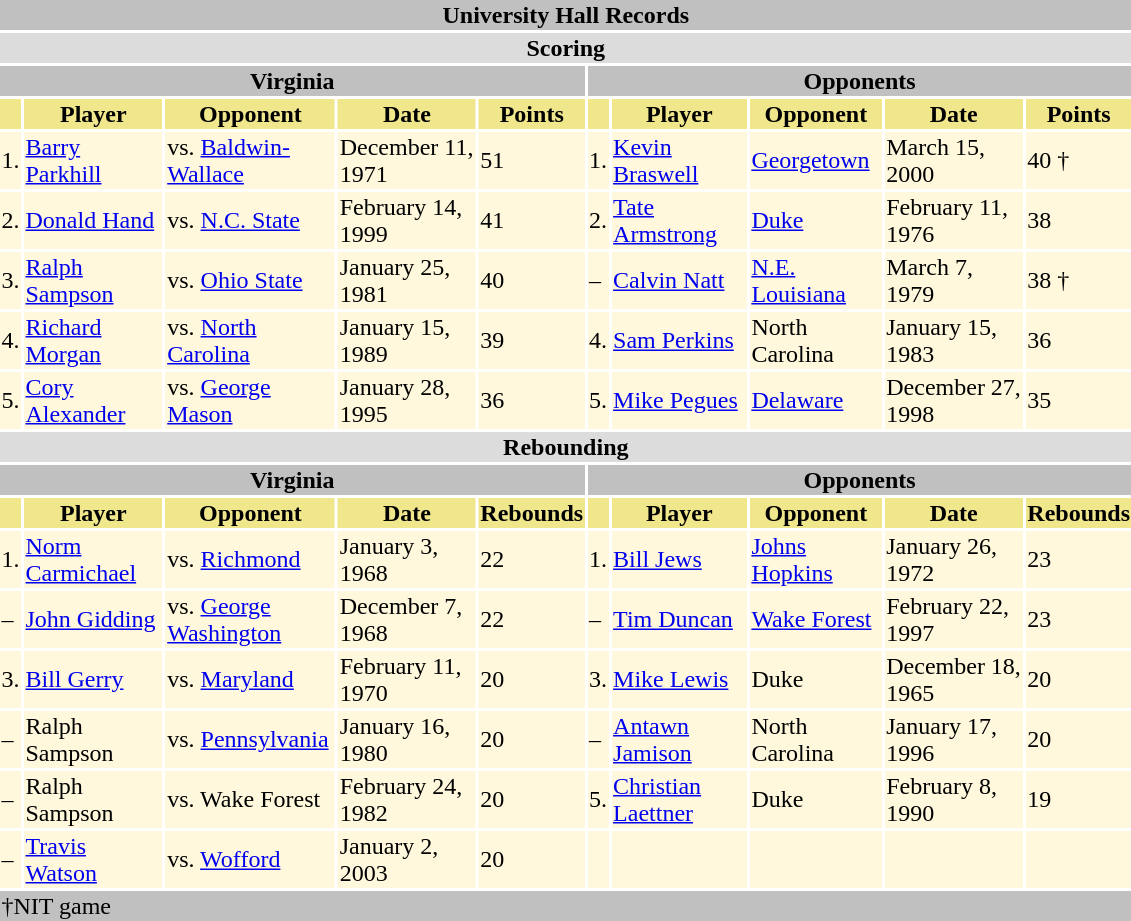<table class="toccolours" width=60%>
<tr>
<th colspan=10 bgcolor=silver>University Hall Records</th>
</tr>
<tr>
<th colspan=10 bgcolor=#DCDCDC>Scoring</th>
</tr>
<tr>
<th colspan=5 bgcolor=silver>Virginia</th>
<th colspan=5 bgcolor=silver>Opponents</th>
</tr>
<tr>
<th bgcolor=#F0E68C></th>
<th bgcolor=#F0E68C>Player</th>
<th bgcolor=#F0E68C>Opponent</th>
<th bgcolor=#F0E68C>Date</th>
<th bgcolor=#F0E68C>Points</th>
<th bgcolor=#F0E68C></th>
<th bgcolor=#F0E68C>Player</th>
<th bgcolor=#F0E68C>Opponent</th>
<th bgcolor=#F0E68C>Date</th>
<th bgcolor=#F0E68C>Points</th>
</tr>
<tr bgcolor=#FFF8DC>
<td>1.</td>
<td><a href='#'>Barry Parkhill</a></td>
<td>vs. <a href='#'>Baldwin-Wallace</a></td>
<td>December 11, 1971</td>
<td>51</td>
<td>1.</td>
<td><a href='#'>Kevin Braswell</a></td>
<td><a href='#'>Georgetown</a></td>
<td>March 15, 2000</td>
<td>40 †</td>
</tr>
<tr bgcolor=#FFF8DC>
<td>2.</td>
<td><a href='#'>Donald Hand</a></td>
<td>vs. <a href='#'>N.C. State</a></td>
<td>February 14, 1999</td>
<td>41</td>
<td>2.</td>
<td><a href='#'>Tate Armstrong</a></td>
<td><a href='#'>Duke</a></td>
<td>February 11, 1976</td>
<td>38</td>
</tr>
<tr bgcolor=#FFF8DC>
<td>3.</td>
<td><a href='#'>Ralph Sampson</a></td>
<td>vs. <a href='#'>Ohio State</a></td>
<td>January 25, 1981</td>
<td>40</td>
<td>–</td>
<td><a href='#'>Calvin Natt</a></td>
<td><a href='#'>N.E. Louisiana</a></td>
<td>March 7, 1979</td>
<td>38 †</td>
</tr>
<tr bgcolor=#FFF8DC>
<td>4.</td>
<td><a href='#'>Richard Morgan</a></td>
<td>vs. <a href='#'>North Carolina</a></td>
<td>January 15, 1989</td>
<td>39</td>
<td>4.</td>
<td><a href='#'>Sam Perkins</a></td>
<td>North Carolina</td>
<td>January 15, 1983</td>
<td>36</td>
</tr>
<tr bgcolor=#FFF8DC>
<td>5.</td>
<td><a href='#'>Cory Alexander</a></td>
<td>vs. <a href='#'>George Mason</a></td>
<td>January 28, 1995</td>
<td>36</td>
<td>5.</td>
<td><a href='#'>Mike Pegues</a></td>
<td><a href='#'>Delaware</a></td>
<td>December 27, 1998</td>
<td>35</td>
</tr>
<tr>
<th colspan=10 bgcolor=#DCDCDC>Rebounding</th>
</tr>
<tr>
<th colspan=5 bgcolor=silver>Virginia</th>
<th colspan=5 bgcolor=silver>Opponents</th>
</tr>
<tr>
<th bgcolor=#F0E68C></th>
<th bgcolor=#F0E68C>Player</th>
<th bgcolor=#F0E68C>Opponent</th>
<th bgcolor=#F0E68C>Date</th>
<th bgcolor=#F0E68C>Rebounds</th>
<th bgcolor=#F0E68C></th>
<th bgcolor=#F0E68C>Player</th>
<th bgcolor=#F0E68C>Opponent</th>
<th bgcolor=#F0E68C>Date</th>
<th bgcolor=#F0E68C>Rebounds</th>
</tr>
<tr bgcolor=#FFF8DC>
<td>1.</td>
<td><a href='#'>Norm Carmichael</a></td>
<td>vs. <a href='#'>Richmond</a></td>
<td>January 3, 1968</td>
<td>22</td>
<td>1.</td>
<td><a href='#'>Bill Jews</a></td>
<td><a href='#'>Johns Hopkins</a></td>
<td>January 26, 1972</td>
<td>23</td>
</tr>
<tr bgcolor=#FFF8DC>
<td>–</td>
<td><a href='#'>John Gidding</a></td>
<td>vs. <a href='#'>George Washington</a></td>
<td>December 7, 1968</td>
<td>22</td>
<td>–</td>
<td><a href='#'>Tim Duncan</a></td>
<td><a href='#'>Wake Forest</a></td>
<td>February 22, 1997</td>
<td>23</td>
</tr>
<tr bgcolor=#FFF8DC>
<td>3.</td>
<td><a href='#'>Bill Gerry</a></td>
<td>vs. <a href='#'>Maryland</a></td>
<td>February 11, 1970</td>
<td>20</td>
<td>3.</td>
<td><a href='#'>Mike Lewis</a></td>
<td>Duke</td>
<td>December 18, 1965</td>
<td>20</td>
</tr>
<tr bgcolor=#FFF8DC>
<td>–</td>
<td>Ralph Sampson</td>
<td>vs. <a href='#'>Pennsylvania</a></td>
<td>January 16, 1980</td>
<td>20</td>
<td>–</td>
<td><a href='#'>Antawn Jamison</a></td>
<td>North Carolina</td>
<td>January 17, 1996</td>
<td>20</td>
</tr>
<tr bgcolor=#FFF8DC>
<td>–</td>
<td>Ralph Sampson</td>
<td>vs. Wake Forest</td>
<td>February 24, 1982</td>
<td>20</td>
<td>5.</td>
<td><a href='#'>Christian Laettner</a></td>
<td>Duke</td>
<td>February 8, 1990</td>
<td>19</td>
</tr>
<tr bgcolor=#FFF8DC>
<td>–</td>
<td><a href='#'>Travis Watson</a></td>
<td>vs. <a href='#'>Wofford</a></td>
<td>January 2, 2003</td>
<td>20</td>
<td></td>
<td></td>
<td></td>
<td></td>
<td></td>
</tr>
<tr bgcolor=Silver>
<td colspan=10>†NIT game</td>
</tr>
</table>
